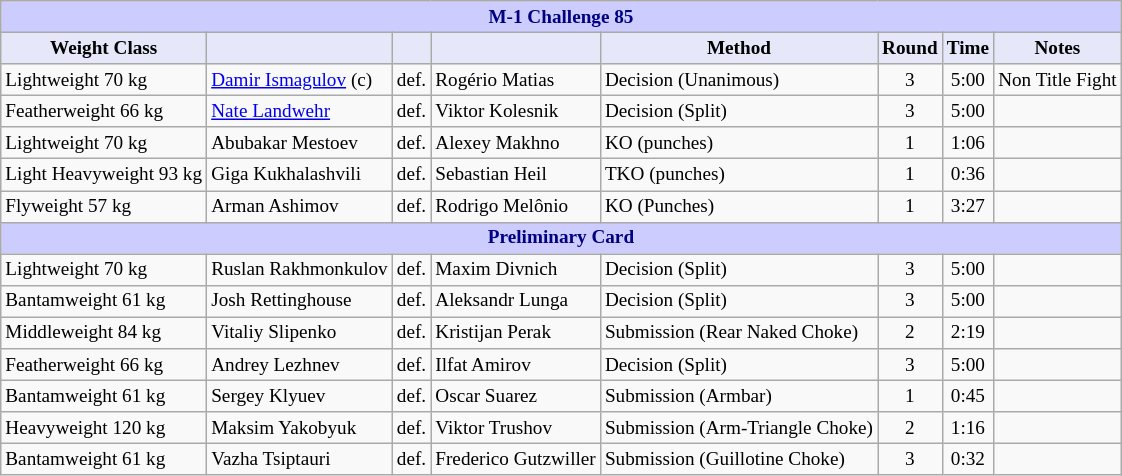<table class="wikitable" style="font-size: 80%;">
<tr>
<th colspan="8" style="background-color: #ccf; color: #000080; text-align: center;"><strong>M-1 Challenge 85</strong></th>
</tr>
<tr>
<th colspan="1" style="background-color: #E6E8FA; color: #000000; text-align: center;">Weight Class</th>
<th colspan="1" style="background-color: #E6E8FA; color: #000000; text-align: center;"></th>
<th colspan="1" style="background-color: #E6E8FA; color: #000000; text-align: center;"></th>
<th colspan="1" style="background-color: #E6E8FA; color: #000000; text-align: center;"></th>
<th colspan="1" style="background-color: #E6E8FA; color: #000000; text-align: center;">Method</th>
<th colspan="1" style="background-color: #E6E8FA; color: #000000; text-align: center;">Round</th>
<th colspan="1" style="background-color: #E6E8FA; color: #000000; text-align: center;">Time</th>
<th colspan="1" style="background-color: #E6E8FA; color: #000000; text-align: center;">Notes</th>
</tr>
<tr>
<td>Lightweight 70 kg</td>
<td> <a href='#'>Damir Ismagulov</a> (c)</td>
<td>def.</td>
<td> Rogério Matias</td>
<td>Decision (Unanimous)</td>
<td align=center>3</td>
<td align=center>5:00</td>
<td>Non Title Fight</td>
</tr>
<tr>
<td>Featherweight 66 kg</td>
<td> <a href='#'>Nate Landwehr</a></td>
<td>def.</td>
<td> Viktor Kolesnik</td>
<td>Decision (Split)</td>
<td align=center>3</td>
<td align=center>5:00</td>
<td></td>
</tr>
<tr>
<td>Lightweight 70 kg</td>
<td> Abubakar Mestoev</td>
<td>def.</td>
<td> Alexey Makhno</td>
<td>KO (punches)</td>
<td align=center>1</td>
<td align=center>1:06</td>
<td></td>
</tr>
<tr>
<td>Light Heavyweight 93 kg</td>
<td> Giga Kukhalashvili</td>
<td>def.</td>
<td> Sebastian Heil</td>
<td>TKO (punches)</td>
<td align=center>1</td>
<td align=center>0:36</td>
<td></td>
</tr>
<tr>
<td>Flyweight 57 kg</td>
<td> Arman Ashimov</td>
<td>def.</td>
<td> Rodrigo Melônio</td>
<td>KO (Punches)</td>
<td align=center>1</td>
<td align=center>3:27</td>
<td></td>
</tr>
<tr>
<th colspan="8" style="background-color: #ccf; color: #000080; text-align: center;"><strong>Preliminary Card</strong></th>
</tr>
<tr>
<td>Lightweight 70 kg</td>
<td> Ruslan Rakhmonkulov</td>
<td>def.</td>
<td> Maxim Divnich</td>
<td>Decision (Split)</td>
<td align=center>3</td>
<td align=center>5:00</td>
<td></td>
</tr>
<tr>
<td>Bantamweight 61 kg</td>
<td> Josh Rettinghouse</td>
<td>def.</td>
<td> Aleksandr Lunga</td>
<td>Decision (Split)</td>
<td align=center>3</td>
<td align=center>5:00</td>
<td></td>
</tr>
<tr>
<td>Middleweight 84 kg</td>
<td> Vitaliy Slipenko</td>
<td>def.</td>
<td> Kristijan Perak</td>
<td>Submission (Rear Naked Choke)</td>
<td align=center>2</td>
<td align=center>2:19</td>
<td></td>
</tr>
<tr>
<td>Featherweight 66 kg</td>
<td> Andrey Lezhnev</td>
<td>def.</td>
<td> Ilfat Amirov</td>
<td>Decision (Split)</td>
<td align=center>3</td>
<td align=center>5:00</td>
<td></td>
</tr>
<tr>
<td>Bantamweight 61 kg</td>
<td> Sergey Klyuev</td>
<td>def.</td>
<td> Oscar Suarez</td>
<td>Submission (Armbar)</td>
<td align=center>1</td>
<td align=center>0:45</td>
<td></td>
</tr>
<tr>
<td>Heavyweight 120 kg</td>
<td> Maksim Yakobyuk</td>
<td>def.</td>
<td> Viktor Trushov</td>
<td>Submission (Arm-Triangle Choke)</td>
<td align=center>2</td>
<td align=center>1:16</td>
<td></td>
</tr>
<tr>
<td>Bantamweight 61 kg</td>
<td> Vazha Tsiptauri</td>
<td>def.</td>
<td> Frederico Gutzwiller</td>
<td>Submission (Guillotine Choke)</td>
<td align=center>3</td>
<td align=center>0:32</td>
<td></td>
</tr>
</table>
